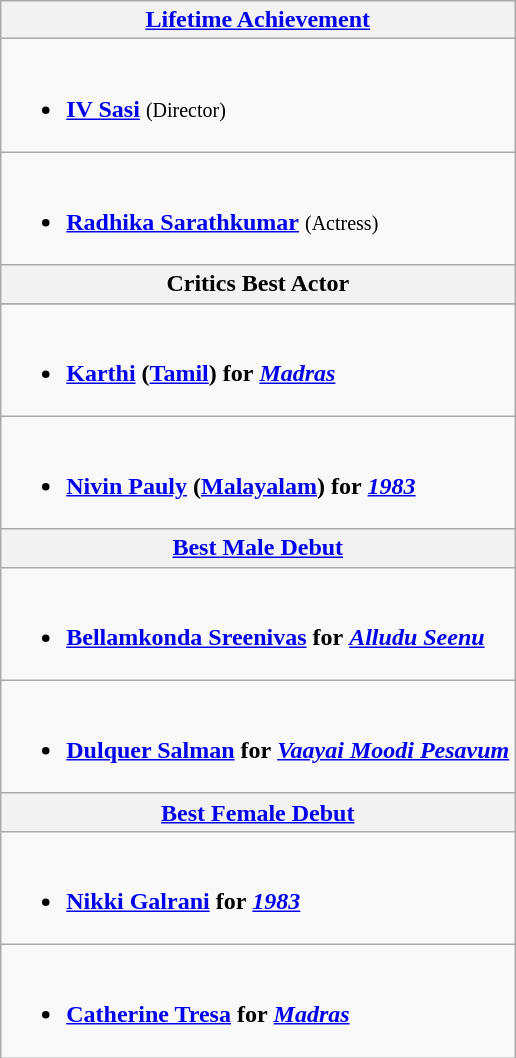<table class="wikitable">
<tr>
<th colspan=2><a href='#'>Lifetime Achievement</a></th>
</tr>
<tr>
<td colspan=2><br><ul><li><strong><a href='#'>IV Sasi</a></strong> <small>(Director)</small></li></ul></td>
</tr>
<tr>
<td colspan=2><br><ul><li><strong><a href='#'>Radhika Sarathkumar</a></strong> <small>(Actress)</small></li></ul></td>
</tr>
<tr>
<th colspan=2>Critics Best Actor</th>
</tr>
<tr>
</tr>
<tr>
<td colspan=2><br><ul><li><strong><a href='#'>Karthi</a> (<a href='#'>Tamil</a>) for</strong> <strong><em><a href='#'>Madras</a></em></strong></li></ul></td>
</tr>
<tr>
<td colspan=2><br><ul><li><strong><a href='#'>Nivin Pauly</a> (<a href='#'>Malayalam</a>) for</strong> <a href='#'><strong><em>1983</em></strong></a></li></ul></td>
</tr>
<tr>
<th colspan=2><a href='#'>Best Male Debut</a></th>
</tr>
<tr>
<td colspan="2"><br><ul><li><strong><a href='#'>Bellamkonda Sreenivas</a> for</strong> <strong><em><a href='#'>Alludu Seenu</a></em></strong></li></ul></td>
</tr>
<tr>
<td colspan=2><br><ul><li><strong><a href='#'>Dulquer Salman</a> for</strong> <strong><em><a href='#'>Vaayai Moodi Pesavum</a></em></strong></li></ul></td>
</tr>
<tr>
<th colspan=2><a href='#'><strong>Best Female Debut</strong></a></th>
</tr>
<tr>
<td colspan=2><br><ul><li><strong><a href='#'>Nikki Galrani</a> for</strong> <strong><em><a href='#'>1983</a></em></strong></li></ul></td>
</tr>
<tr>
<td colspan=2><br><ul><li><strong><a href='#'>Catherine Tresa</a> for</strong> <strong><em><a href='#'>Madras</a></em></strong></li></ul></td>
</tr>
</table>
